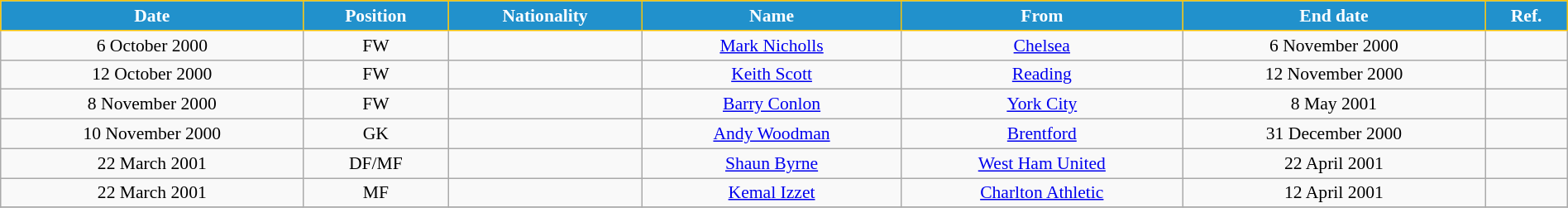<table class="wikitable" style="text-align:center; font-size:90%; width:100%;">
<tr>
<th style="background:#2191CC; color:white; border:1px solid #F7C408; text-align:center;">Date</th>
<th style="background:#2191CC; color:white; border:1px solid #F7C408; text-align:center;">Position</th>
<th style="background:#2191CC; color:white; border:1px solid #F7C408; text-align:center;">Nationality</th>
<th style="background:#2191CC; color:white; border:1px solid #F7C408; text-align:center;">Name</th>
<th style="background:#2191CC; color:white; border:1px solid #F7C408; text-align:center;">From</th>
<th style="background:#2191CC; color:white; border:1px solid #F7C408; text-align:center;">End date</th>
<th style="background:#2191CC; color:white; border:1px solid #F7C408; text-align:center;">Ref.</th>
</tr>
<tr>
<td>6 October 2000</td>
<td>FW</td>
<td></td>
<td><a href='#'>Mark Nicholls</a></td>
<td> <a href='#'>Chelsea</a></td>
<td>6 November 2000</td>
<td></td>
</tr>
<tr>
<td>12 October 2000</td>
<td>FW</td>
<td></td>
<td><a href='#'>Keith Scott</a></td>
<td> <a href='#'>Reading</a></td>
<td>12 November 2000</td>
<td></td>
</tr>
<tr>
<td>8 November 2000</td>
<td>FW</td>
<td></td>
<td><a href='#'>Barry Conlon</a></td>
<td> <a href='#'>York City</a></td>
<td>8 May 2001</td>
<td></td>
</tr>
<tr>
<td>10 November 2000</td>
<td>GK</td>
<td></td>
<td><a href='#'>Andy Woodman</a></td>
<td> <a href='#'>Brentford</a></td>
<td>31 December 2000</td>
<td></td>
</tr>
<tr>
<td>22 March 2001</td>
<td>DF/MF</td>
<td></td>
<td><a href='#'>Shaun Byrne</a></td>
<td> <a href='#'>West Ham United</a></td>
<td>22 April 2001</td>
<td></td>
</tr>
<tr>
<td>22 March 2001</td>
<td>MF</td>
<td></td>
<td><a href='#'>Kemal Izzet</a></td>
<td> <a href='#'>Charlton Athletic</a></td>
<td>12 April 2001</td>
<td></td>
</tr>
<tr>
</tr>
</table>
